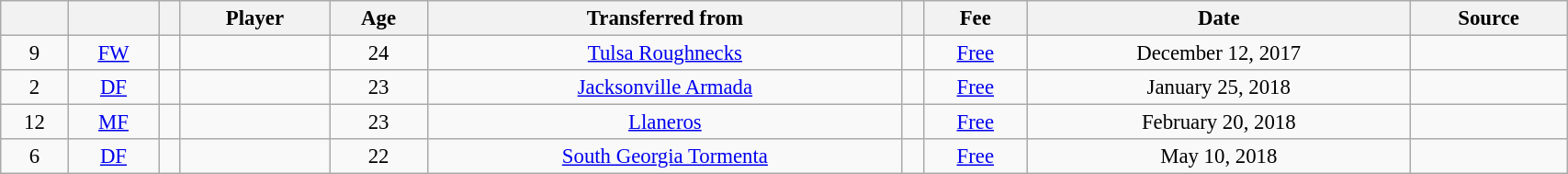<table class="wikitable sortable" style="width:90%; text-align:center; font-size:95%; text-align:left;">
<tr>
<th></th>
<th></th>
<th></th>
<th>Player</th>
<th>Age</th>
<th>Transferred from</th>
<th></th>
<th>Fee</th>
<th>Date</th>
<th class="unsortable">Source</th>
</tr>
<tr align=center>
<td>9</td>
<td><a href='#'>FW</a></td>
<td></td>
<td></td>
<td>24</td>
<td><a href='#'>Tulsa Roughnecks</a></td>
<td></td>
<td><a href='#'>Free</a></td>
<td>December 12, 2017</td>
<td></td>
</tr>
<tr align=center>
<td>2</td>
<td><a href='#'>DF</a></td>
<td></td>
<td></td>
<td>23</td>
<td><a href='#'>Jacksonville Armada</a></td>
<td></td>
<td><a href='#'>Free</a></td>
<td>January 25, 2018</td>
<td></td>
</tr>
<tr align=center>
<td>12</td>
<td><a href='#'>MF</a></td>
<td></td>
<td></td>
<td>23</td>
<td><a href='#'>Llaneros</a></td>
<td></td>
<td><a href='#'>Free</a></td>
<td>February 20, 2018</td>
<td></td>
</tr>
<tr align=center>
<td>6</td>
<td><a href='#'>DF</a></td>
<td></td>
<td></td>
<td>22</td>
<td><a href='#'>South Georgia Tormenta</a></td>
<td></td>
<td><a href='#'>Free</a></td>
<td>May 10, 2018</td>
<td></td>
</tr>
</table>
